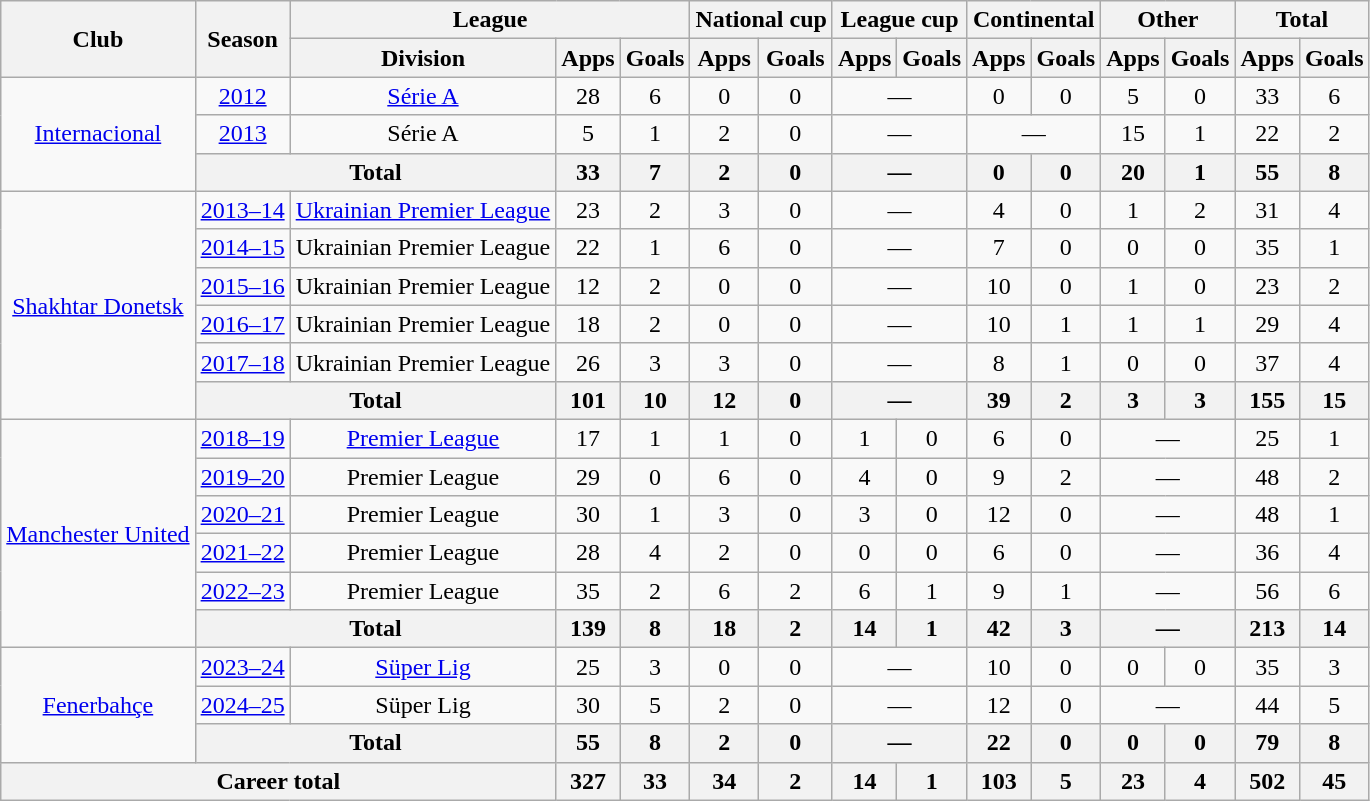<table class="wikitable" style="text-align:center">
<tr>
<th rowspan="2">Club</th>
<th rowspan="2">Season</th>
<th colspan="3">League</th>
<th colspan="2">National cup</th>
<th colspan="2">League cup</th>
<th colspan="2">Continental</th>
<th colspan="2">Other</th>
<th colspan="2">Total</th>
</tr>
<tr>
<th>Division</th>
<th>Apps</th>
<th>Goals</th>
<th>Apps</th>
<th>Goals</th>
<th>Apps</th>
<th>Goals</th>
<th>Apps</th>
<th>Goals</th>
<th>Apps</th>
<th>Goals</th>
<th>Apps</th>
<th>Goals</th>
</tr>
<tr>
<td rowspan="3"><a href='#'>Internacional</a></td>
<td><a href='#'>2012</a></td>
<td><a href='#'>Série A</a></td>
<td>28</td>
<td>6</td>
<td>0</td>
<td>0</td>
<td colspan="2">—</td>
<td>0</td>
<td>0</td>
<td>5</td>
<td>0</td>
<td>33</td>
<td>6</td>
</tr>
<tr>
<td><a href='#'>2013</a></td>
<td>Série A</td>
<td>5</td>
<td>1</td>
<td>2</td>
<td>0</td>
<td colspan="2">—</td>
<td colspan="2">—</td>
<td>15</td>
<td>1</td>
<td>22</td>
<td>2</td>
</tr>
<tr>
<th colspan="2">Total</th>
<th>33</th>
<th>7</th>
<th>2</th>
<th>0</th>
<th colspan="2">—</th>
<th>0</th>
<th>0</th>
<th>20</th>
<th>1</th>
<th>55</th>
<th>8</th>
</tr>
<tr>
<td rowspan="6"><a href='#'>Shakhtar Donetsk</a></td>
<td><a href='#'>2013–14</a></td>
<td><a href='#'>Ukrainian Premier League</a></td>
<td>23</td>
<td>2</td>
<td>3</td>
<td>0</td>
<td colspan="2">—</td>
<td>4</td>
<td>0</td>
<td>1</td>
<td>2</td>
<td>31</td>
<td>4</td>
</tr>
<tr>
<td><a href='#'>2014–15</a></td>
<td>Ukrainian Premier League</td>
<td>22</td>
<td>1</td>
<td>6</td>
<td>0</td>
<td colspan="2">—</td>
<td>7</td>
<td>0</td>
<td>0</td>
<td>0</td>
<td>35</td>
<td>1</td>
</tr>
<tr>
<td><a href='#'>2015–16</a></td>
<td>Ukrainian Premier League</td>
<td>12</td>
<td>2</td>
<td>0</td>
<td>0</td>
<td colspan="2">—</td>
<td>10</td>
<td>0</td>
<td>1</td>
<td>0</td>
<td>23</td>
<td>2</td>
</tr>
<tr>
<td><a href='#'>2016–17</a></td>
<td>Ukrainian Premier League</td>
<td>18</td>
<td>2</td>
<td>0</td>
<td>0</td>
<td colspan="2">—</td>
<td>10</td>
<td>1</td>
<td>1</td>
<td>1</td>
<td>29</td>
<td>4</td>
</tr>
<tr>
<td><a href='#'>2017–18</a></td>
<td>Ukrainian Premier League</td>
<td>26</td>
<td>3</td>
<td>3</td>
<td>0</td>
<td colspan="2">—</td>
<td>8</td>
<td>1</td>
<td>0</td>
<td>0</td>
<td>37</td>
<td>4</td>
</tr>
<tr>
<th colspan="2">Total</th>
<th>101</th>
<th>10</th>
<th>12</th>
<th>0</th>
<th colspan="2">—</th>
<th>39</th>
<th>2</th>
<th>3</th>
<th>3</th>
<th>155</th>
<th>15</th>
</tr>
<tr>
<td rowspan="6"><a href='#'>Manchester United</a></td>
<td><a href='#'>2018–19</a></td>
<td><a href='#'>Premier League</a></td>
<td>17</td>
<td>1</td>
<td>1</td>
<td>0</td>
<td>1</td>
<td>0</td>
<td>6</td>
<td>0</td>
<td colspan="2">—</td>
<td>25</td>
<td>1</td>
</tr>
<tr>
<td><a href='#'>2019–20</a></td>
<td>Premier League</td>
<td>29</td>
<td>0</td>
<td>6</td>
<td>0</td>
<td>4</td>
<td>0</td>
<td>9</td>
<td>2</td>
<td colspan="2">—</td>
<td>48</td>
<td>2</td>
</tr>
<tr>
<td><a href='#'>2020–21</a></td>
<td>Premier League</td>
<td>30</td>
<td>1</td>
<td>3</td>
<td>0</td>
<td>3</td>
<td>0</td>
<td>12</td>
<td>0</td>
<td colspan="2">—</td>
<td>48</td>
<td>1</td>
</tr>
<tr>
<td><a href='#'>2021–22</a></td>
<td>Premier League</td>
<td>28</td>
<td>4</td>
<td>2</td>
<td>0</td>
<td>0</td>
<td>0</td>
<td>6</td>
<td>0</td>
<td colspan="2">—</td>
<td>36</td>
<td>4</td>
</tr>
<tr>
<td><a href='#'>2022–23</a></td>
<td>Premier League</td>
<td>35</td>
<td>2</td>
<td>6</td>
<td>2</td>
<td>6</td>
<td>1</td>
<td>9</td>
<td>1</td>
<td colspan="2">—</td>
<td>56</td>
<td>6</td>
</tr>
<tr>
<th colspan="2">Total</th>
<th>139</th>
<th>8</th>
<th>18</th>
<th>2</th>
<th>14</th>
<th>1</th>
<th>42</th>
<th>3</th>
<th colspan="2">—</th>
<th>213</th>
<th>14</th>
</tr>
<tr>
<td rowspan="3"><a href='#'>Fenerbahçe</a></td>
<td><a href='#'>2023–24</a></td>
<td><a href='#'>Süper Lig</a></td>
<td>25</td>
<td>3</td>
<td>0</td>
<td>0</td>
<td colspan="2">—</td>
<td>10</td>
<td>0</td>
<td>0</td>
<td>0</td>
<td>35</td>
<td>3</td>
</tr>
<tr>
<td><a href='#'>2024–25</a></td>
<td>Süper Lig</td>
<td>30</td>
<td>5</td>
<td>2</td>
<td>0</td>
<td colspan="2">—</td>
<td>12</td>
<td>0</td>
<td colspan="2">—</td>
<td>44</td>
<td>5</td>
</tr>
<tr>
<th colspan="2">Total</th>
<th>55</th>
<th>8</th>
<th>2</th>
<th>0</th>
<th colspan="2">—</th>
<th>22</th>
<th>0</th>
<th>0</th>
<th>0</th>
<th>79</th>
<th>8</th>
</tr>
<tr>
<th colspan="3">Career total</th>
<th>327</th>
<th>33</th>
<th>34</th>
<th>2</th>
<th>14</th>
<th>1</th>
<th>103</th>
<th>5</th>
<th>23</th>
<th>4</th>
<th>502</th>
<th>45</th>
</tr>
</table>
